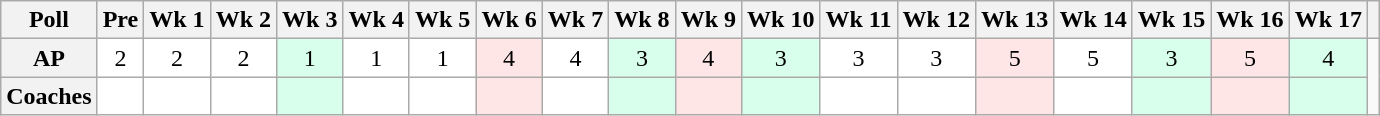<table class="wikitable" style="white-space:nowrap;">
<tr>
<th>Poll</th>
<th>Pre</th>
<th>Wk 1</th>
<th>Wk 2</th>
<th>Wk 3</th>
<th>Wk 4</th>
<th>Wk 5</th>
<th>Wk 6</th>
<th>Wk 7</th>
<th>Wk 8</th>
<th>Wk 9</th>
<th>Wk 10</th>
<th>Wk 11</th>
<th>Wk 12</th>
<th>Wk 13</th>
<th>Wk 14</th>
<th>Wk 15</th>
<th>Wk 16</th>
<th>Wk 17</th>
<th></th>
</tr>
<tr style="text-align:center;">
<th>AP</th>
<td style="background:#FFF;">2</td>
<td style="background:#FFF;">2</td>
<td style="background:#FFF;">2</td>
<td style="background:#D8FFEB;">1</td>
<td style="background:#FFF;">1</td>
<td style="background:#FFF;">1</td>
<td style="background:#FFE6E6;">4</td>
<td style="background:#FFF;">4</td>
<td style="background:#D8FFEB;">3</td>
<td style="background:#FFE6E6;">4</td>
<td style="background:#D8FFEB;">3</td>
<td style="background:#FFF;">3</td>
<td style="background:#FFF;">3</td>
<td style="background:#FFE6E6;">5</td>
<td style="background:#FFF;">5</td>
<td style="background:#D8FFEB;">3</td>
<td style="background:#FFE6E6;">5</td>
<td style="background:#D8FFEB;">4</td>
</tr>
<tr style="text-align:center;">
<th>Coaches</th>
<td style="background:#FFF;"></td>
<td style="background:#FFF;"></td>
<td style="background:#FFF;"></td>
<td style="background:#D8FFEB;"></td>
<td style="background:#FFF;"></td>
<td style="background:#FFF;"></td>
<td style="background:#FFE6E6;"></td>
<td style="background:#FFF;"></td>
<td style="background:#D8FFEB;"></td>
<td style="background:#FFE6E6;"></td>
<td style="background:#D8FFEB;"></td>
<td style="background:#FFF;"></td>
<td style="background:#FFF;"></td>
<td style="background:#FFE6E6;"></td>
<td style="background:#FFF;"></td>
<td style="background:#D8FFEB;"></td>
<td style="background:#FFE6E6;"></td>
<td style="background:#D8FFEB;"></td>
</tr>
</table>
